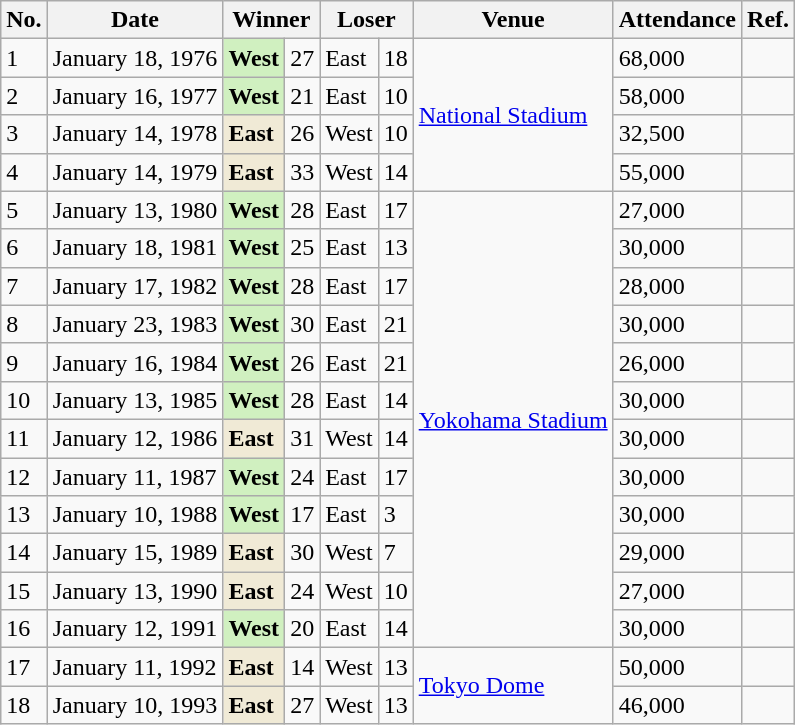<table class="wikitable">
<tr>
<th>No.</th>
<th>Date</th>
<th colspan=2>Winner</th>
<th colspan=2>Loser</th>
<th>Venue</th>
<th>Attendance</th>
<th>Ref.</th>
</tr>
<tr>
<td>1</td>
<td>January 18, 1976</td>
<td style="background:#D0F0C0"><strong>West</strong></td>
<td>27</td>
<td>East</td>
<td>18</td>
<td rowspan=4><a href='#'>National Stadium</a></td>
<td>68,000</td>
<td></td>
</tr>
<tr>
<td>2</td>
<td>January 16, 1977</td>
<td style="background:#D0F0C0"><strong>West</strong></td>
<td>21</td>
<td>East</td>
<td>10</td>
<td>58,000</td>
<td></td>
</tr>
<tr>
<td>3</td>
<td>January 14, 1978</td>
<td style="background:#F0EAD6"><strong>East</strong></td>
<td>26</td>
<td>West</td>
<td>10</td>
<td>32,500</td>
<td></td>
</tr>
<tr>
<td>4</td>
<td>January 14, 1979</td>
<td style="background:#F0EAD6"><strong>East</strong></td>
<td>33</td>
<td>West</td>
<td>14</td>
<td>55,000</td>
<td></td>
</tr>
<tr>
<td>5</td>
<td>January 13, 1980</td>
<td style="background:#D0F0C0"><strong>West</strong></td>
<td>28</td>
<td>East</td>
<td>17</td>
<td rowspan=12><a href='#'>Yokohama Stadium</a></td>
<td>27,000</td>
<td></td>
</tr>
<tr>
<td>6</td>
<td>January 18, 1981</td>
<td style="background:#D0F0C0"><strong>West</strong></td>
<td>25</td>
<td>East</td>
<td>13</td>
<td>30,000</td>
<td></td>
</tr>
<tr>
<td>7</td>
<td>January 17, 1982</td>
<td style="background:#D0F0C0"><strong>West</strong></td>
<td>28</td>
<td>East</td>
<td>17</td>
<td>28,000</td>
<td></td>
</tr>
<tr>
<td>8</td>
<td>January 23, 1983</td>
<td style="background:#D0F0C0"><strong>West</strong></td>
<td>30</td>
<td>East</td>
<td>21</td>
<td>30,000</td>
<td></td>
</tr>
<tr>
<td>9</td>
<td>January 16, 1984</td>
<td style="background:#D0F0C0"><strong>West</strong></td>
<td>26</td>
<td>East</td>
<td>21</td>
<td>26,000</td>
<td></td>
</tr>
<tr>
<td>10</td>
<td>January 13, 1985</td>
<td style="background:#D0F0C0"><strong>West</strong></td>
<td>28</td>
<td>East</td>
<td>14</td>
<td>30,000</td>
<td></td>
</tr>
<tr>
<td>11</td>
<td>January 12, 1986</td>
<td style="background:#F0EAD6"><strong>East</strong></td>
<td>31</td>
<td>West</td>
<td>14</td>
<td>30,000</td>
<td></td>
</tr>
<tr>
<td>12</td>
<td>January 11, 1987</td>
<td style="background:#D0F0C0"><strong>West</strong></td>
<td>24</td>
<td>East</td>
<td>17</td>
<td>30,000</td>
<td></td>
</tr>
<tr>
<td>13</td>
<td>January 10, 1988</td>
<td style="background:#D0F0C0"><strong>West</strong></td>
<td>17</td>
<td>East</td>
<td>3</td>
<td>30,000</td>
<td></td>
</tr>
<tr>
<td>14</td>
<td>January 15, 1989</td>
<td style="background:#F0EAD6"><strong>East</strong></td>
<td>30</td>
<td>West</td>
<td>7</td>
<td>29,000</td>
<td></td>
</tr>
<tr>
<td>15</td>
<td>January 13, 1990</td>
<td style="background:#F0EAD6"><strong>East</strong></td>
<td>24</td>
<td>West</td>
<td>10</td>
<td>27,000</td>
<td></td>
</tr>
<tr>
<td>16</td>
<td>January 12, 1991</td>
<td style="background:#D0F0C0"><strong>West</strong></td>
<td>20</td>
<td>East</td>
<td>14</td>
<td>30,000</td>
<td></td>
</tr>
<tr>
<td>17</td>
<td>January 11, 1992</td>
<td style="background:#F0EAD6"><strong>East</strong></td>
<td>14</td>
<td>West</td>
<td>13</td>
<td rowspan=2><a href='#'>Tokyo Dome</a></td>
<td>50,000</td>
<td></td>
</tr>
<tr>
<td>18</td>
<td>January 10, 1993</td>
<td style="background:#F0EAD6"><strong>East</strong></td>
<td>27</td>
<td>West</td>
<td>13</td>
<td>46,000</td>
<td></td>
</tr>
</table>
